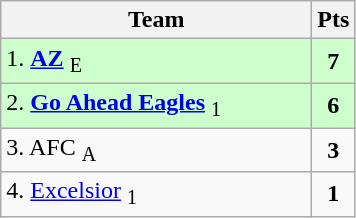<table class="wikitable" style="text-align:center; float:left; margin-right:1em">
<tr>
<th style="width:200px">Team</th>
<th width=20>Pts</th>
</tr>
<tr bgcolor=ccffcc>
<td align=left>1. <strong><a href='#'>AZ</a></strong> <sub>E</sub></td>
<td><strong>7</strong></td>
</tr>
<tr bgcolor=ccffcc>
<td align=left>2. <strong><a href='#'>Go Ahead Eagles</a></strong> <sub>1</sub></td>
<td><strong>6</strong></td>
</tr>
<tr>
<td align=left>3. AFC <sub>A</sub></td>
<td><strong>3</strong></td>
</tr>
<tr>
<td align=left>4. <a href='#'>Excelsior</a> <sub>1</sub></td>
<td><strong>1</strong></td>
</tr>
</table>
